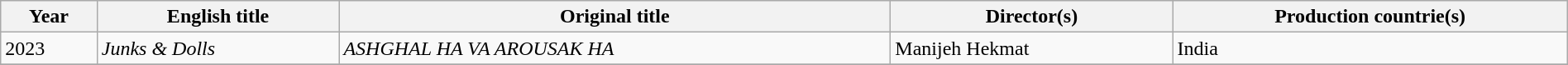<table class="sortable wikitable" style="width:100%; margin-bottom:4px" cellpadding="5">
<tr>
<th scope="col">Year</th>
<th scope="col">English title</th>
<th scope="col">Original title</th>
<th scope="col">Director(s)</th>
<th scope="col">Production countrie(s)</th>
</tr>
<tr>
<td>2023</td>
<td><em>Junks & Dolls</em></td>
<td><em>ASHGHAL HA VA AROUSAK HA</em></td>
<td>Manijeh Hekmat</td>
<td>India</td>
</tr>
<tr>
</tr>
</table>
